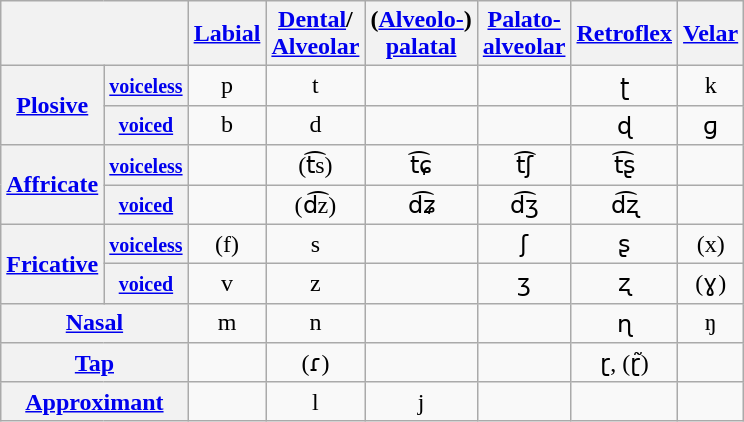<table class="wikitable" style="text-align:center">
<tr>
<th colspan="2"></th>
<th><a href='#'>Labial</a></th>
<th><a href='#'>Dental</a>/<br><a href='#'>Alveolar</a></th>
<th>(<a href='#'>Alveolo-</a>)<a href='#'><br>palatal</a></th>
<th><a href='#'>Palato-</a><br><a href='#'>alveolar</a></th>
<th><a href='#'>Retroflex</a></th>
<th><a href='#'>Velar</a></th>
</tr>
<tr>
<th rowspan="2"><a href='#'>Plosive</a></th>
<th><small><a href='#'>voiceless</a></small></th>
<td>p</td>
<td>t</td>
<td></td>
<td></td>
<td>ʈ</td>
<td>k</td>
</tr>
<tr>
<th><small><a href='#'>voiced</a></small></th>
<td>b</td>
<td>d</td>
<td></td>
<td></td>
<td>ɖ</td>
<td>ɡ</td>
</tr>
<tr>
<th rowspan="2"><a href='#'>Affricate</a></th>
<th><a href='#'><small>voiceless</small></a></th>
<td></td>
<td>(t͡s)</td>
<td>t͡ɕ</td>
<td>t͡ʃ</td>
<td>t͡ʂ</td>
<td></td>
</tr>
<tr>
<th><a href='#'><small>voiced</small></a></th>
<td></td>
<td>(d͡z)</td>
<td>d͡ʑ</td>
<td>d͡ʒ</td>
<td>d͡ʐ</td>
<td></td>
</tr>
<tr>
<th rowspan="2"><a href='#'>Fricative</a></th>
<th><a href='#'><small>voiceless</small></a></th>
<td>(f)</td>
<td>s</td>
<td></td>
<td>ʃ</td>
<td>ʂ</td>
<td>(x)</td>
</tr>
<tr>
<th><a href='#'><small>voiced</small></a></th>
<td>v</td>
<td>z</td>
<td></td>
<td>ʒ</td>
<td>ʐ</td>
<td>(ɣ)</td>
</tr>
<tr>
<th colspan="2"><a href='#'>Nasal</a></th>
<td>m</td>
<td>n</td>
<td></td>
<td></td>
<td>ɳ</td>
<td>ŋ</td>
</tr>
<tr>
<th colspan="2"><a href='#'>Tap</a></th>
<td></td>
<td>(ɾ)</td>
<td></td>
<td></td>
<td>ɽ, (ɽ̃)</td>
<td></td>
</tr>
<tr>
<th colspan="2"><a href='#'>Approximant</a></th>
<td></td>
<td>l</td>
<td>j</td>
<td></td>
<td></td>
<td></td>
</tr>
</table>
